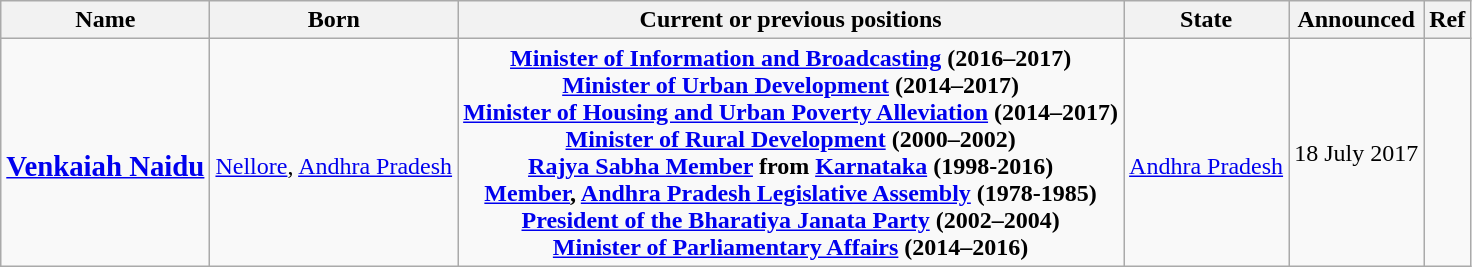<table class="wikitable sortable" style="text-align:center">
<tr>
<th>Name</th>
<th>Born</th>
<th>Current or previous positions</th>
<th>State</th>
<th>Announced</th>
<th class="unsortable">Ref</th>
</tr>
<tr>
<td data-sort-value="Kovind"><br> <strong><big><a href='#'>Venkaiah Naidu</a></big></strong></td>
<td><br><a href='#'>Nellore</a>, <a href='#'>Andhra Pradesh</a></td>
<td><strong><a href='#'>Minister of Information and Broadcasting</a> (2016–2017)</strong><br><strong><a href='#'>Minister of Urban Development</a> (2014–2017)</strong><br><strong><a href='#'>Minister of Housing and Urban Poverty Alleviation</a> (2014–2017)</strong><br><strong><a href='#'>Minister of Rural Development</a> (2000–2002)</strong><br><strong><a href='#'>Rajya Sabha Member</a> from <a href='#'>Karnataka</a> (1998-2016)</strong><br><strong><a href='#'>Member</a>,  <a href='#'>Andhra Pradesh Legislative Assembly</a> (1978-1985)</strong><br><strong><a href='#'>President of the Bharatiya Janata Party</a> (2002–2004)</strong><br><strong><a href='#'>Minister of Parliamentary Affairs</a> (2014–2016)</strong></td>
<td><br><a href='#'>Andhra Pradesh</a></td>
<td>18 July 2017</td>
<td></td>
</tr>
</table>
